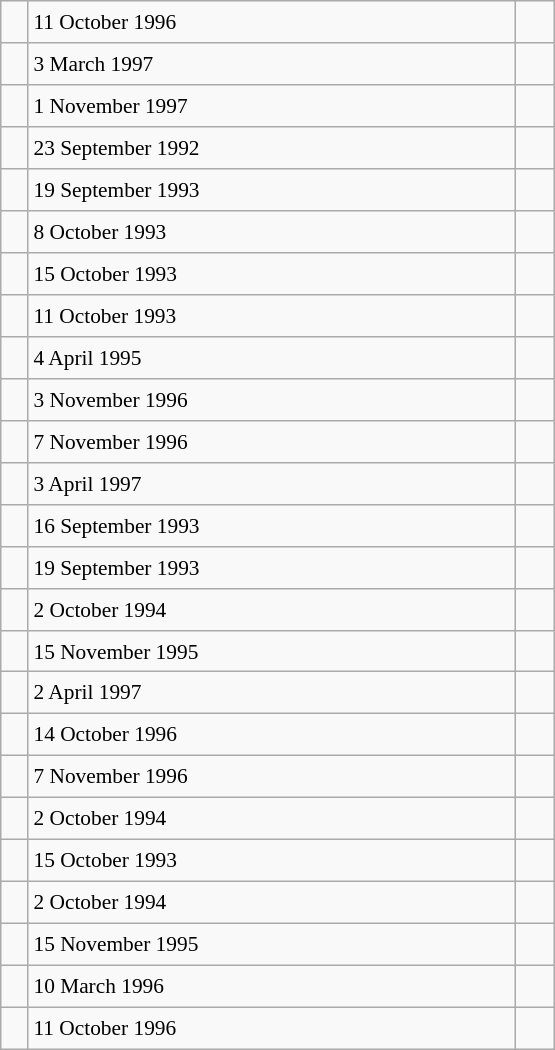<table class="wikitable" style="font-size: 89%; float: left; width: 26em; margin-right: 1em; height: 700px">
<tr>
<td></td>
<td>11 October 1996</td>
<td></td>
</tr>
<tr>
<td></td>
<td>3 March 1997</td>
<td> </td>
</tr>
<tr>
<td></td>
<td>1 November 1997</td>
<td> </td>
</tr>
<tr>
<td></td>
<td>23 September 1992</td>
<td> </td>
</tr>
<tr>
<td></td>
<td>19 September 1993</td>
<td> </td>
</tr>
<tr>
<td></td>
<td>8 October 1993</td>
<td> </td>
</tr>
<tr>
<td></td>
<td>15 October 1993</td>
<td> </td>
</tr>
<tr>
<td></td>
<td>11 October 1993</td>
<td> </td>
</tr>
<tr>
<td></td>
<td>4 April 1995</td>
<td> </td>
</tr>
<tr>
<td></td>
<td>3 November 1996</td>
<td> </td>
</tr>
<tr>
<td></td>
<td>7 November 1996</td>
<td> </td>
</tr>
<tr>
<td></td>
<td>3 April 1997</td>
<td> </td>
</tr>
<tr>
<td></td>
<td>16 September 1993</td>
<td> </td>
</tr>
<tr>
<td></td>
<td>19 September 1993</td>
<td> </td>
</tr>
<tr>
<td></td>
<td>2 October 1994</td>
<td> </td>
</tr>
<tr>
<td></td>
<td>15 November 1995</td>
<td> </td>
</tr>
<tr>
<td></td>
<td>2 April 1997</td>
<td> </td>
</tr>
<tr>
<td></td>
<td>14 October 1996</td>
<td> </td>
</tr>
<tr>
<td></td>
<td>7 November 1996</td>
<td> </td>
</tr>
<tr>
<td></td>
<td>2 October 1994</td>
<td> </td>
</tr>
<tr>
<td></td>
<td>15 October 1993</td>
<td> </td>
</tr>
<tr>
<td></td>
<td>2 October 1994</td>
<td> </td>
</tr>
<tr>
<td></td>
<td>15 November 1995</td>
<td> </td>
</tr>
<tr>
<td></td>
<td>10 March 1996</td>
<td> </td>
</tr>
<tr>
<td></td>
<td>11 October 1996</td>
<td></td>
</tr>
</table>
